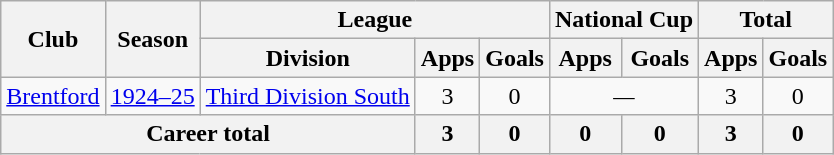<table class="wikitable" style="text-align: center;">
<tr>
<th rowspan="2">Club</th>
<th rowspan="2">Season</th>
<th colspan="3">League</th>
<th colspan="2">National Cup</th>
<th colspan="2">Total</th>
</tr>
<tr>
<th>Division</th>
<th>Apps</th>
<th>Goals</th>
<th>Apps</th>
<th>Goals</th>
<th>Apps</th>
<th>Goals</th>
</tr>
<tr>
<td><a href='#'>Brentford</a></td>
<td><a href='#'>1924–25</a></td>
<td><a href='#'>Third Division South</a></td>
<td>3</td>
<td>0</td>
<td colspan="2"><em>—</em></td>
<td>3</td>
<td>0</td>
</tr>
<tr>
<th colspan="3">Career total</th>
<th>3</th>
<th>0</th>
<th>0</th>
<th>0</th>
<th>3</th>
<th>0</th>
</tr>
</table>
